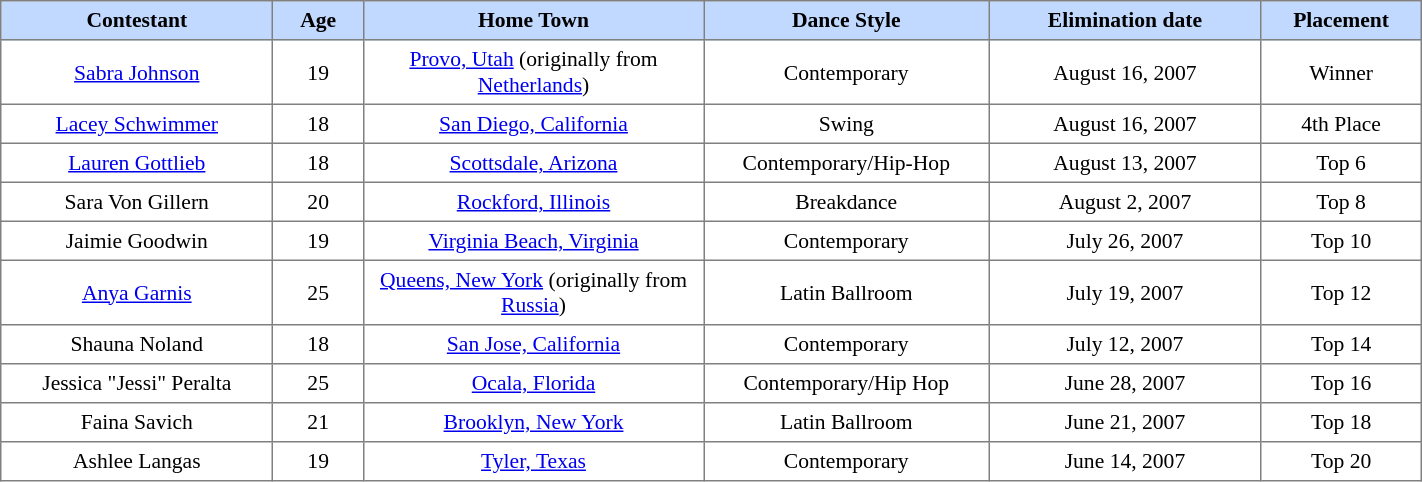<table border="1" cellpadding="4" cellspacing="0"  style="text-align:center; font-size:90%; border-collapse:collapse; width:75%;">
<tr style="background:#C1D8FF;">
<th style="width:12%;">Contestant</th>
<th style="width:4%; text-align:center;">Age</th>
<th style="width:15%;">Home Town</th>
<th style="width:12%;">Dance Style</th>
<th style="width:12%;">Elimination date</th>
<th style="width:6%;">Placement</th>
</tr>
<tr>
<td><a href='#'>Sabra Johnson</a></td>
<td>19</td>
<td><a href='#'>Provo, Utah</a> (originally from <a href='#'>Netherlands</a>)</td>
<td>Contemporary</td>
<td>August 16, 2007</td>
<td>Winner</td>
</tr>
<tr>
<td><a href='#'>Lacey Schwimmer</a></td>
<td>18</td>
<td><a href='#'>San Diego, California</a></td>
<td>Swing</td>
<td>August 16, 2007</td>
<td>4th Place</td>
</tr>
<tr>
<td><a href='#'>Lauren Gottlieb</a></td>
<td>18</td>
<td><a href='#'>Scottsdale, Arizona</a></td>
<td>Contemporary/Hip-Hop</td>
<td>August 13, 2007</td>
<td>Top 6</td>
</tr>
<tr>
<td>Sara Von Gillern</td>
<td>20</td>
<td><a href='#'>Rockford, Illinois</a></td>
<td>Breakdance</td>
<td>August 2, 2007</td>
<td>Top 8</td>
</tr>
<tr>
<td>Jaimie Goodwin</td>
<td>19</td>
<td><a href='#'>Virginia Beach, Virginia</a></td>
<td>Contemporary</td>
<td>July 26, 2007</td>
<td>Top 10</td>
</tr>
<tr>
<td><a href='#'>Anya Garnis</a></td>
<td>25</td>
<td><a href='#'>Queens, New York</a> (originally from <a href='#'>Russia</a>)</td>
<td>Latin Ballroom</td>
<td>July 19, 2007</td>
<td>Top 12</td>
</tr>
<tr>
<td>Shauna Noland</td>
<td>18</td>
<td><a href='#'>San Jose, California</a></td>
<td>Contemporary</td>
<td>July 12, 2007</td>
<td>Top 14</td>
</tr>
<tr>
<td>Jessica "Jessi" Peralta</td>
<td>25</td>
<td><a href='#'>Ocala, Florida</a></td>
<td>Contemporary/Hip Hop</td>
<td>June 28, 2007</td>
<td>Top 16</td>
</tr>
<tr>
<td>Faina Savich</td>
<td>21</td>
<td><a href='#'>Brooklyn, New York</a></td>
<td>Latin Ballroom</td>
<td>June 21, 2007</td>
<td>Top 18</td>
</tr>
<tr>
<td>Ashlee Langas</td>
<td>19</td>
<td><a href='#'>Tyler, Texas</a></td>
<td>Contemporary</td>
<td>June 14, 2007</td>
<td>Top 20</td>
</tr>
</table>
